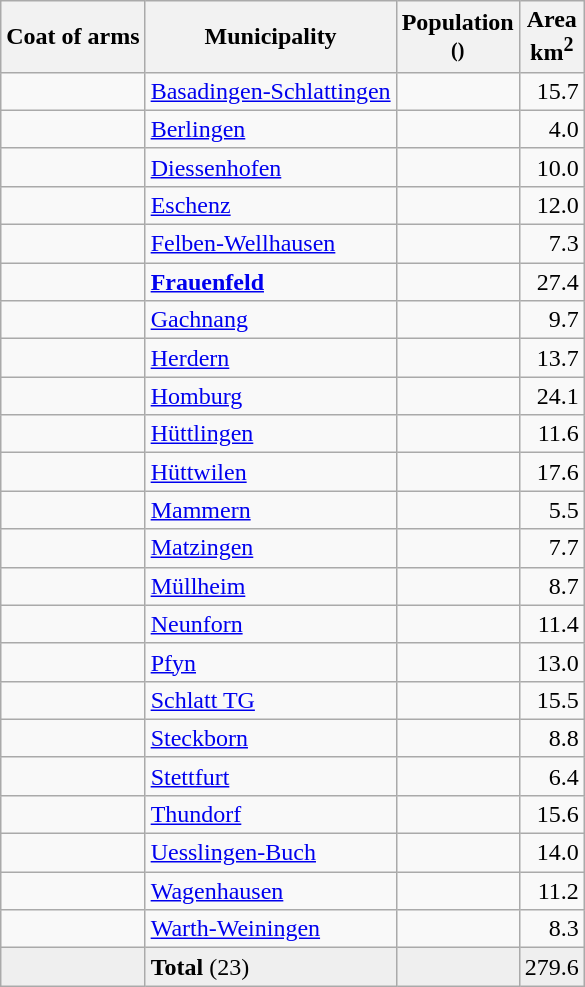<table class="wikitable">
<tr>
<th>Coat of arms</th>
<th>Municipality</th>
<th>Population<br><small>()</small></th>
<th>Area <br>km<sup>2</sup></th>
</tr>
<tr>
<td align="center"></td>
<td><a href='#'>Basadingen-Schlattingen</a></td>
<td align="center"></td>
<td align="right">15.7</td>
</tr>
<tr>
<td align="center"></td>
<td><a href='#'>Berlingen</a></td>
<td align="center"></td>
<td align="right">4.0</td>
</tr>
<tr>
<td align="center"></td>
<td><a href='#'>Diessenhofen</a></td>
<td align="center"></td>
<td align="right">10.0</td>
</tr>
<tr>
<td align="center"></td>
<td><a href='#'>Eschenz</a></td>
<td align="center"></td>
<td align="right">12.0</td>
</tr>
<tr>
<td align="center"></td>
<td><a href='#'>Felben-Wellhausen</a></td>
<td align="center"></td>
<td align="right">7.3</td>
</tr>
<tr>
<td align="center"></td>
<td><strong><a href='#'>Frauenfeld</a></strong></td>
<td align="center"></td>
<td align="right">27.4</td>
</tr>
<tr>
<td align="center"></td>
<td><a href='#'>Gachnang</a></td>
<td align="center"></td>
<td align="right">9.7</td>
</tr>
<tr>
<td align="center"></td>
<td><a href='#'>Herdern</a></td>
<td align="center"></td>
<td align="right">13.7</td>
</tr>
<tr>
<td align="center"></td>
<td><a href='#'>Homburg</a></td>
<td align="center"></td>
<td align="right">24.1</td>
</tr>
<tr>
<td align="center"></td>
<td><a href='#'>Hüttlingen</a></td>
<td align="center"></td>
<td align="right">11.6</td>
</tr>
<tr>
<td align="center"></td>
<td><a href='#'>Hüttwilen</a></td>
<td align="center"></td>
<td align="right">17.6</td>
</tr>
<tr>
<td align="center"></td>
<td><a href='#'>Mammern</a></td>
<td align="center"></td>
<td align="right">5.5</td>
</tr>
<tr>
<td align="center"></td>
<td><a href='#'>Matzingen</a></td>
<td align="center"></td>
<td align="right">7.7</td>
</tr>
<tr>
<td align="center"></td>
<td><a href='#'>Müllheim</a></td>
<td align="center"></td>
<td align="right">8.7</td>
</tr>
<tr>
<td align="center"></td>
<td><a href='#'>Neunforn</a></td>
<td align="center"></td>
<td align="right">11.4</td>
</tr>
<tr>
<td align="center"></td>
<td><a href='#'>Pfyn</a></td>
<td align="center"></td>
<td align="right">13.0</td>
</tr>
<tr>
<td align="center"></td>
<td><a href='#'>Schlatt TG</a></td>
<td align="center"></td>
<td align="right">15.5</td>
</tr>
<tr>
<td align="center"></td>
<td><a href='#'>Steckborn</a></td>
<td align="center"></td>
<td align="right">8.8</td>
</tr>
<tr>
<td align="center"></td>
<td><a href='#'>Stettfurt</a></td>
<td align="center"></td>
<td align="right">6.4</td>
</tr>
<tr>
<td align="center"></td>
<td><a href='#'>Thundorf</a></td>
<td align="center"></td>
<td align="right">15.6</td>
</tr>
<tr>
<td align="center"></td>
<td><a href='#'>Uesslingen-Buch</a></td>
<td align="center"></td>
<td align="right">14.0</td>
</tr>
<tr>
<td align="center"></td>
<td><a href='#'>Wagenhausen</a></td>
<td align="center"></td>
<td align="right">11.2</td>
</tr>
<tr>
<td align="center"></td>
<td><a href='#'>Warth-Weiningen</a></td>
<td align="center"></td>
<td align="right">8.3</td>
</tr>
<tr style="background-color:#EFEFEF;">
<td></td>
<td><strong>Total</strong> (23)</td>
<td align="center"></td>
<td align="right">279.6</td>
</tr>
</table>
